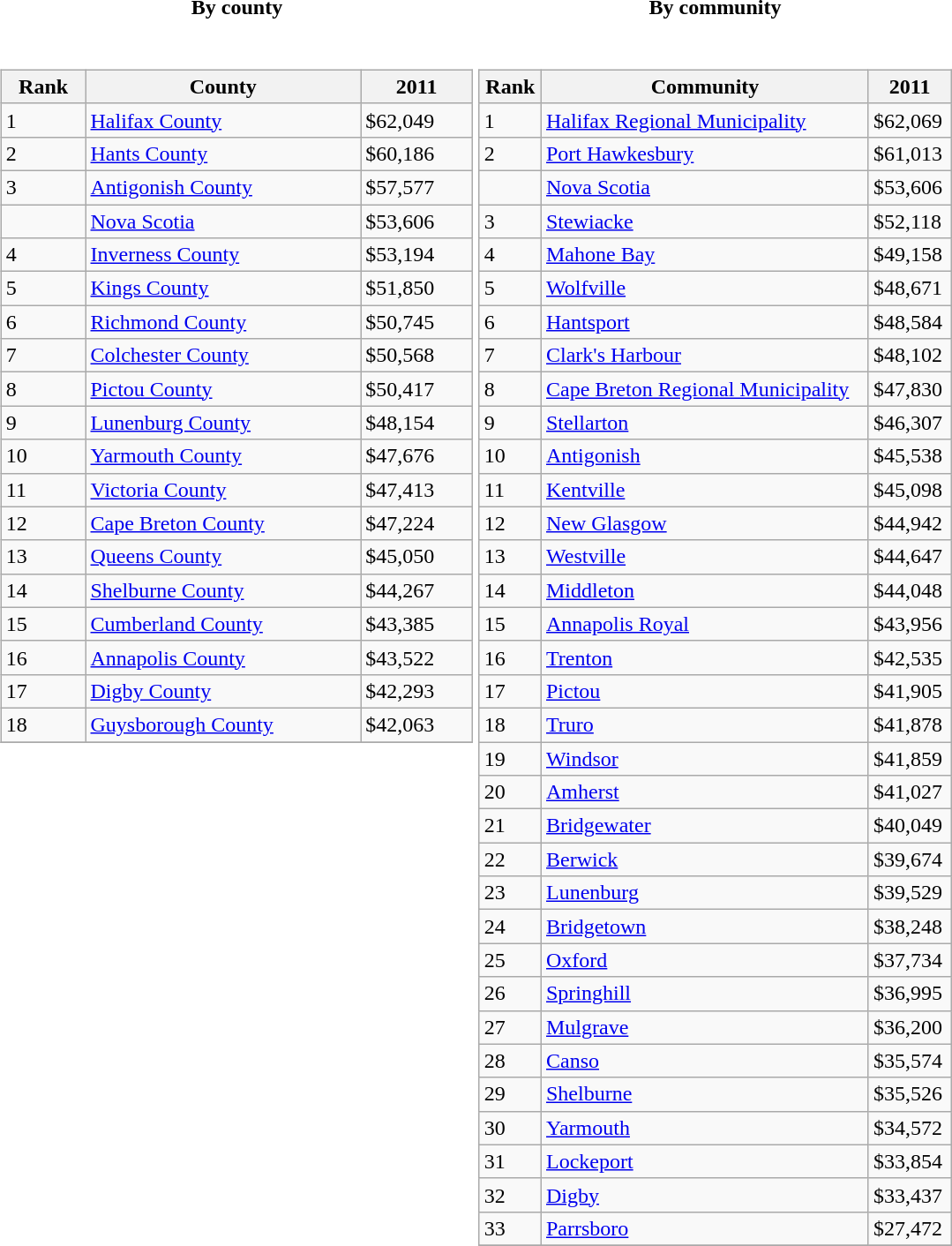<table style="border:0px;">
<tr>
<th width="50%">By county</th>
<th width="50%">By community</th>
</tr>
<tr valign="top">
<td align="center" width="50%"><br><table class="wikitable sortable" align="left" width="100%">
<tr>
<th>Rank</th>
<th>County</th>
<th>2011</th>
</tr>
<tr>
<td>1</td>
<td><a href='#'>Halifax County</a></td>
<td>$62,049</td>
</tr>
<tr>
<td>2</td>
<td><a href='#'>Hants County</a></td>
<td>$60,186</td>
</tr>
<tr>
<td>3</td>
<td><a href='#'>Antigonish County</a></td>
<td>$57,577</td>
</tr>
<tr>
<td></td>
<td><a href='#'>Nova Scotia</a></td>
<td>$53,606</td>
</tr>
<tr>
<td>4</td>
<td><a href='#'>Inverness County</a></td>
<td>$53,194</td>
</tr>
<tr>
<td>5</td>
<td><a href='#'>Kings County</a></td>
<td>$51,850</td>
</tr>
<tr>
<td>6</td>
<td><a href='#'>Richmond County</a></td>
<td>$50,745</td>
</tr>
<tr>
<td>7</td>
<td><a href='#'>Colchester County</a></td>
<td>$50,568</td>
</tr>
<tr>
<td>8</td>
<td><a href='#'>Pictou County</a></td>
<td>$50,417</td>
</tr>
<tr>
<td>9</td>
<td><a href='#'>Lunenburg County</a></td>
<td>$48,154</td>
</tr>
<tr>
<td>10</td>
<td><a href='#'>Yarmouth County</a></td>
<td>$47,676</td>
</tr>
<tr>
<td>11</td>
<td><a href='#'>Victoria County</a></td>
<td>$47,413</td>
</tr>
<tr>
<td>12</td>
<td><a href='#'>Cape Breton County</a></td>
<td>$47,224</td>
</tr>
<tr>
<td>13</td>
<td><a href='#'>Queens County</a></td>
<td>$45,050</td>
</tr>
<tr>
<td>14</td>
<td><a href='#'>Shelburne County</a></td>
<td>$44,267</td>
</tr>
<tr>
<td>15</td>
<td><a href='#'>Cumberland County</a></td>
<td>$43,385</td>
</tr>
<tr>
<td>16</td>
<td><a href='#'>Annapolis County</a></td>
<td>$43,522</td>
</tr>
<tr>
<td>17</td>
<td><a href='#'>Digby County</a></td>
<td>$42,293</td>
</tr>
<tr>
<td>18</td>
<td><a href='#'>Guysborough County</a></td>
<td>$42,063</td>
</tr>
<tr>
</tr>
</table>
</td>
<td><br><table class="wikitable sortable" align="left" width="100%">
<tr>
<th>Rank</th>
<th>Community</th>
<th>2011</th>
</tr>
<tr>
<td>1</td>
<td><a href='#'>Halifax Regional Municipality</a></td>
<td>$62,069</td>
</tr>
<tr>
<td>2</td>
<td><a href='#'>Port Hawkesbury</a></td>
<td>$61,013</td>
</tr>
<tr>
<td></td>
<td><a href='#'>Nova Scotia</a></td>
<td>$53,606</td>
</tr>
<tr>
<td>3</td>
<td><a href='#'>Stewiacke</a></td>
<td>$52,118</td>
</tr>
<tr>
<td>4</td>
<td><a href='#'>Mahone Bay</a></td>
<td>$49,158</td>
</tr>
<tr>
<td>5</td>
<td><a href='#'>Wolfville</a></td>
<td>$48,671</td>
</tr>
<tr>
<td>6</td>
<td><a href='#'>Hantsport</a></td>
<td>$48,584</td>
</tr>
<tr>
<td>7</td>
<td><a href='#'>Clark's Harbour</a></td>
<td>$48,102</td>
</tr>
<tr>
<td>8</td>
<td><a href='#'>Cape Breton Regional Municipality</a></td>
<td>$47,830</td>
</tr>
<tr>
<td>9</td>
<td><a href='#'>Stellarton</a></td>
<td>$46,307</td>
</tr>
<tr>
<td>10</td>
<td><a href='#'>Antigonish</a></td>
<td>$45,538</td>
</tr>
<tr>
<td>11</td>
<td><a href='#'>Kentville</a></td>
<td>$45,098</td>
</tr>
<tr>
<td>12</td>
<td><a href='#'>New Glasgow</a></td>
<td>$44,942</td>
</tr>
<tr>
<td>13</td>
<td><a href='#'>Westville</a></td>
<td>$44,647</td>
</tr>
<tr>
<td>14</td>
<td><a href='#'>Middleton</a></td>
<td>$44,048</td>
</tr>
<tr>
<td>15</td>
<td><a href='#'>Annapolis Royal</a></td>
<td>$43,956</td>
</tr>
<tr>
<td>16</td>
<td><a href='#'>Trenton</a></td>
<td>$42,535</td>
</tr>
<tr>
<td>17</td>
<td><a href='#'>Pictou</a></td>
<td>$41,905</td>
</tr>
<tr>
<td>18</td>
<td><a href='#'>Truro</a></td>
<td>$41,878</td>
</tr>
<tr>
<td>19</td>
<td><a href='#'>Windsor</a></td>
<td>$41,859</td>
</tr>
<tr>
<td>20</td>
<td><a href='#'>Amherst</a></td>
<td>$41,027</td>
</tr>
<tr>
<td>21</td>
<td><a href='#'>Bridgewater</a></td>
<td>$40,049</td>
</tr>
<tr>
<td>22</td>
<td><a href='#'>Berwick</a></td>
<td>$39,674</td>
</tr>
<tr>
<td>23</td>
<td><a href='#'>Lunenburg</a></td>
<td>$39,529</td>
</tr>
<tr>
<td>24</td>
<td><a href='#'>Bridgetown</a></td>
<td>$38,248</td>
</tr>
<tr>
<td>25</td>
<td><a href='#'>Oxford</a></td>
<td>$37,734</td>
</tr>
<tr>
<td>26</td>
<td><a href='#'>Springhill</a></td>
<td>$36,995</td>
</tr>
<tr>
<td>27</td>
<td><a href='#'>Mulgrave</a></td>
<td>$36,200</td>
</tr>
<tr>
<td>28</td>
<td><a href='#'>Canso</a></td>
<td>$35,574</td>
</tr>
<tr>
<td>29</td>
<td><a href='#'>Shelburne</a></td>
<td>$35,526</td>
</tr>
<tr>
<td>30</td>
<td><a href='#'>Yarmouth</a></td>
<td>$34,572</td>
</tr>
<tr>
<td>31</td>
<td><a href='#'>Lockeport</a></td>
<td>$33,854</td>
</tr>
<tr>
<td>32</td>
<td><a href='#'>Digby</a></td>
<td>$33,437</td>
</tr>
<tr>
<td>33</td>
<td><a href='#'>Parrsboro</a></td>
<td>$27,472</td>
</tr>
<tr>
</tr>
</table>
</td>
</tr>
</table>
